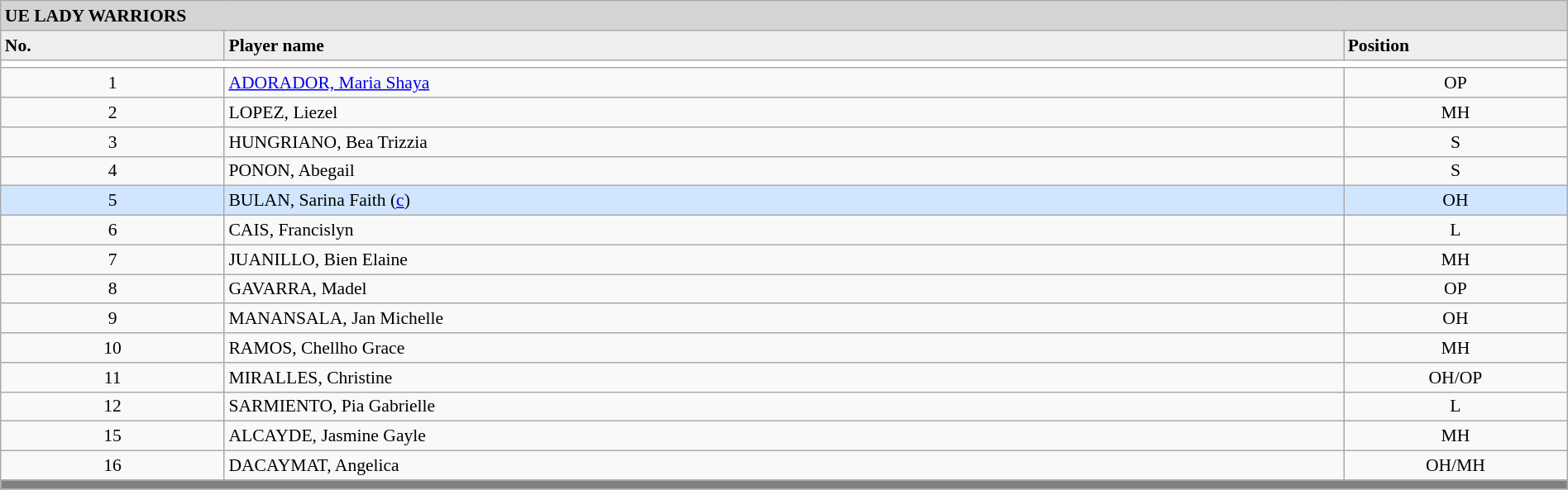<table class="wikitable collapsible collapsed" style="font-size:90%;width:100%;">
<tr>
<th style="background:#D4D4D4; text-align:left;" colspan=3> UE LADY WARRIORS</th>
</tr>
<tr style="background:#EEEEEE; font-weight:bold;">
<td width=10%>No.</td>
<td width=50%>Player name</td>
<td width=10%>Position</td>
</tr>
<tr style="background:#FFFFFF;">
<td colspan=3 align=center></td>
</tr>
<tr>
<td align=center>1</td>
<td><a href='#'>ADORADOR, Maria Shaya</a></td>
<td align=center>OP</td>
</tr>
<tr>
<td align=center>2</td>
<td>LOPEZ, Liezel</td>
<td align=center>MH</td>
</tr>
<tr>
<td align=center>3</td>
<td>HUNGRIANO, Bea Trizzia</td>
<td align=center>S</td>
</tr>
<tr>
<td align=center>4</td>
<td>PONON, Abegail</td>
<td align=center>S</td>
</tr>
<tr bgcolor=#D0E6FF>
<td align=center>5</td>
<td>BULAN, Sarina Faith (<a href='#'>c</a>)</td>
<td align=center>OH</td>
</tr>
<tr>
<td align=center>6</td>
<td>CAIS, Francislyn</td>
<td align=center>L</td>
</tr>
<tr>
<td align=center>7</td>
<td>JUANILLO, Bien Elaine</td>
<td align=center>MH</td>
</tr>
<tr>
<td align=center>8</td>
<td>GAVARRA, Madel</td>
<td align=center>OP</td>
</tr>
<tr>
<td align=center>9</td>
<td>MANANSALA, Jan Michelle</td>
<td align=center>OH</td>
</tr>
<tr>
<td align=center>10</td>
<td>RAMOS, Chellho Grace</td>
<td align=center>MH</td>
</tr>
<tr>
<td align=center>11</td>
<td>MIRALLES, Christine</td>
<td align=center>OH/OP</td>
</tr>
<tr>
<td align=center>12</td>
<td>SARMIENTO, Pia Gabrielle</td>
<td align=center>L</td>
</tr>
<tr>
<td align=center>15</td>
<td>ALCAYDE, Jasmine Gayle</td>
<td align=center>MH</td>
</tr>
<tr>
<td align=center>16</td>
<td>DACAYMAT, Angelica</td>
<td align=center>OH/MH</td>
</tr>
<tr>
<th style="background:gray;" colspan=3></th>
</tr>
<tr>
</tr>
</table>
